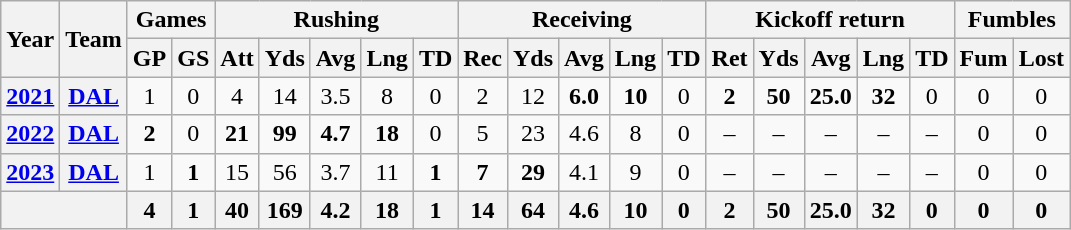<table class="wikitable" style="text-align:center;">
<tr>
<th rowspan="2">Year</th>
<th rowspan="2">Team</th>
<th colspan="2">Games</th>
<th colspan="5">Rushing</th>
<th colspan="5">Receiving</th>
<th colspan="5">Kickoff return</th>
<th colspan="2">Fumbles</th>
</tr>
<tr>
<th>GP</th>
<th>GS</th>
<th>Att</th>
<th>Yds</th>
<th>Avg</th>
<th>Lng</th>
<th>TD</th>
<th>Rec</th>
<th>Yds</th>
<th>Avg</th>
<th>Lng</th>
<th>TD</th>
<th>Ret</th>
<th>Yds</th>
<th>Avg</th>
<th>Lng</th>
<th>TD</th>
<th>Fum</th>
<th>Lost</th>
</tr>
<tr>
<th><a href='#'>2021</a></th>
<th><a href='#'>DAL</a></th>
<td>1</td>
<td>0</td>
<td>4</td>
<td>14</td>
<td>3.5</td>
<td>8</td>
<td>0</td>
<td>2</td>
<td>12</td>
<td><strong>6.0</strong></td>
<td><strong>10</strong></td>
<td>0</td>
<td><strong>2</strong></td>
<td><strong>50</strong></td>
<td><strong>25.0</strong></td>
<td><strong>32</strong></td>
<td>0</td>
<td>0</td>
<td>0</td>
</tr>
<tr>
<th><a href='#'>2022</a></th>
<th><a href='#'>DAL</a></th>
<td><strong>2</strong></td>
<td>0</td>
<td><strong>21</strong></td>
<td><strong>99</strong></td>
<td><strong>4.7</strong></td>
<td><strong>18</strong></td>
<td>0</td>
<td>5</td>
<td>23</td>
<td>4.6</td>
<td>8</td>
<td>0</td>
<td>–</td>
<td>–</td>
<td>–</td>
<td>–</td>
<td>–</td>
<td>0</td>
<td>0</td>
</tr>
<tr>
<th><a href='#'>2023</a></th>
<th><a href='#'>DAL</a></th>
<td>1</td>
<td><strong>1</strong></td>
<td>15</td>
<td>56</td>
<td>3.7</td>
<td>11</td>
<td><strong>1</strong></td>
<td><strong>7</strong></td>
<td><strong>29</strong></td>
<td>4.1</td>
<td>9</td>
<td>0</td>
<td>–</td>
<td>–</td>
<td>–</td>
<td>–</td>
<td>–</td>
<td>0</td>
<td>0</td>
</tr>
<tr>
<th colspan="2"></th>
<th>4</th>
<th>1</th>
<th>40</th>
<th>169</th>
<th>4.2</th>
<th>18</th>
<th>1</th>
<th>14</th>
<th>64</th>
<th>4.6</th>
<th>10</th>
<th>0</th>
<th>2</th>
<th>50</th>
<th>25.0</th>
<th>32</th>
<th>0</th>
<th>0</th>
<th>0</th>
</tr>
</table>
